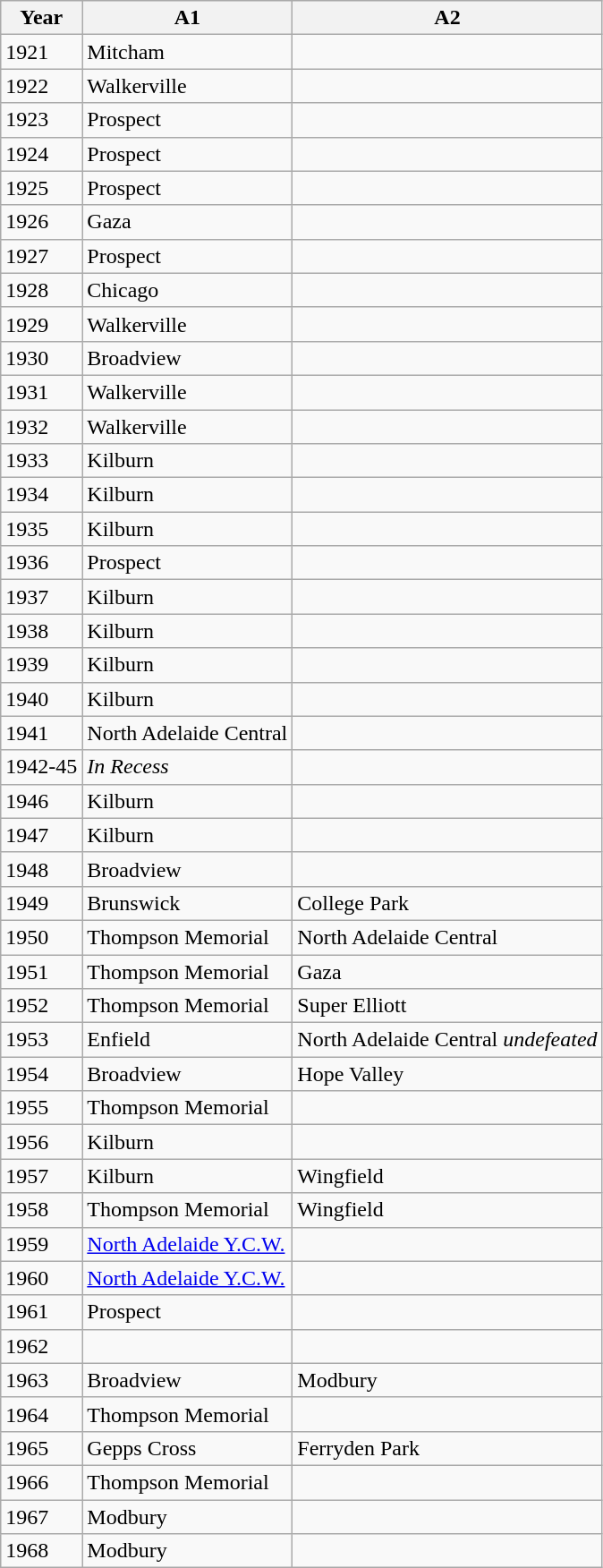<table class="wikitable">
<tr>
<th>Year</th>
<th>A1</th>
<th>A2</th>
</tr>
<tr>
<td>1921</td>
<td>Mitcham </td>
<td></td>
</tr>
<tr>
<td>1922</td>
<td>Walkerville</td>
<td></td>
</tr>
<tr>
<td>1923</td>
<td>Prospect </td>
<td></td>
</tr>
<tr>
<td>1924</td>
<td>Prospect </td>
<td></td>
</tr>
<tr>
<td>1925</td>
<td>Prospect </td>
<td></td>
</tr>
<tr>
<td>1926</td>
<td>Gaza </td>
<td></td>
</tr>
<tr>
<td>1927</td>
<td>Prospect </td>
<td></td>
</tr>
<tr>
<td>1928</td>
<td>Chicago </td>
<td></td>
</tr>
<tr>
<td>1929</td>
<td>Walkerville</td>
<td></td>
</tr>
<tr>
<td>1930</td>
<td>Broadview</td>
<td></td>
</tr>
<tr>
<td>1931</td>
<td>Walkerville </td>
<td></td>
</tr>
<tr>
<td>1932</td>
<td>Walkerville </td>
<td></td>
</tr>
<tr>
<td>1933</td>
<td>Kilburn </td>
<td></td>
</tr>
<tr>
<td>1934</td>
<td>Kilburn </td>
<td></td>
</tr>
<tr>
<td>1935</td>
<td>Kilburn </td>
<td></td>
</tr>
<tr>
<td>1936</td>
<td>Prospect </td>
<td></td>
</tr>
<tr>
<td>1937</td>
<td>Kilburn </td>
<td></td>
</tr>
<tr>
<td>1938</td>
<td>Kilburn </td>
<td></td>
</tr>
<tr>
<td>1939</td>
<td>Kilburn </td>
<td></td>
</tr>
<tr>
<td>1940</td>
<td>Kilburn </td>
<td></td>
</tr>
<tr>
<td>1941</td>
<td>North Adelaide Central </td>
<td></td>
</tr>
<tr>
<td>1942-45</td>
<td><em>In Recess</em></td>
<td></td>
</tr>
<tr>
<td>1946</td>
<td>Kilburn </td>
<td></td>
</tr>
<tr>
<td>1947</td>
<td>Kilburn </td>
<td></td>
</tr>
<tr>
<td>1948</td>
<td>Broadview </td>
<td></td>
</tr>
<tr>
<td>1949</td>
<td>Brunswick </td>
<td>College Park </td>
</tr>
<tr>
<td>1950</td>
<td>Thompson Memorial </td>
<td>North Adelaide Central </td>
</tr>
<tr>
<td>1951</td>
<td>Thompson Memorial </td>
<td>Gaza </td>
</tr>
<tr>
<td>1952</td>
<td>Thompson Memorial </td>
<td>Super Elliott </td>
</tr>
<tr>
<td>1953</td>
<td>Enfield </td>
<td>North Adelaide Central <em>undefeated</em> </td>
</tr>
<tr>
<td>1954</td>
<td>Broadview </td>
<td>Hope Valley </td>
</tr>
<tr>
<td>1955</td>
<td>Thompson Memorial</td>
<td></td>
</tr>
<tr>
<td>1956</td>
<td>Kilburn</td>
<td></td>
</tr>
<tr>
<td>1957</td>
<td>Kilburn</td>
<td>Wingfield</td>
</tr>
<tr>
<td>1958</td>
<td>Thompson Memorial</td>
<td>Wingfield</td>
</tr>
<tr>
<td>1959</td>
<td><a href='#'>North Adelaide Y.C.W.</a></td>
<td></td>
</tr>
<tr>
<td>1960</td>
<td><a href='#'>North Adelaide Y.C.W.</a></td>
<td></td>
</tr>
<tr>
<td>1961</td>
<td>Prospect</td>
<td></td>
</tr>
<tr>
<td>1962</td>
<td></td>
<td></td>
</tr>
<tr>
<td>1963</td>
<td>Broadview</td>
<td>Modbury</td>
</tr>
<tr>
<td>1964</td>
<td>Thompson Memorial</td>
<td></td>
</tr>
<tr>
<td>1965</td>
<td>Gepps Cross </td>
<td>Ferryden Park</td>
</tr>
<tr>
<td>1966</td>
<td>Thompson Memorial</td>
<td></td>
</tr>
<tr>
<td>1967</td>
<td>Modbury </td>
<td></td>
</tr>
<tr>
<td>1968</td>
<td>Modbury </td>
<td></td>
</tr>
</table>
